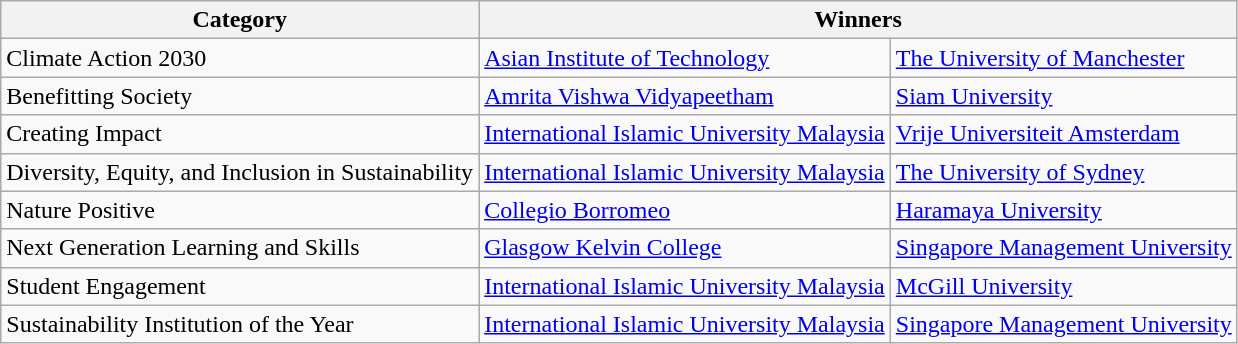<table class="wikitable">
<tr>
<th>Category</th>
<th colspan="2">Winners</th>
</tr>
<tr>
<td>Climate Action 2030</td>
<td> <a href='#'>Asian Institute of Technology</a></td>
<td> <a href='#'>The University of Manchester</a></td>
</tr>
<tr>
<td>Benefitting Society</td>
<td> <a href='#'>Amrita Vishwa Vidyapeetham</a></td>
<td> <a href='#'>Siam University</a></td>
</tr>
<tr>
<td>Creating Impact</td>
<td> <a href='#'>International Islamic University Malaysia</a></td>
<td> <a href='#'>Vrije Universiteit Amsterdam</a></td>
</tr>
<tr>
<td>Diversity, Equity, and Inclusion in Sustainability</td>
<td> <a href='#'>International Islamic University Malaysia</a></td>
<td> <a href='#'>The University of Sydney</a></td>
</tr>
<tr>
<td>Nature Positive</td>
<td> <a href='#'>Collegio Borromeo</a></td>
<td> <a href='#'>Haramaya University</a></td>
</tr>
<tr>
<td>Next Generation Learning and Skills</td>
<td> <a href='#'>Glasgow Kelvin College</a></td>
<td> <a href='#'>Singapore Management University</a></td>
</tr>
<tr>
<td>Student Engagement</td>
<td> <a href='#'>International Islamic University Malaysia</a></td>
<td> <a href='#'>McGill University</a></td>
</tr>
<tr>
<td>Sustainability Institution of the Year</td>
<td> <a href='#'>International Islamic University Malaysia</a></td>
<td> <a href='#'>Singapore Management University</a></td>
</tr>
</table>
